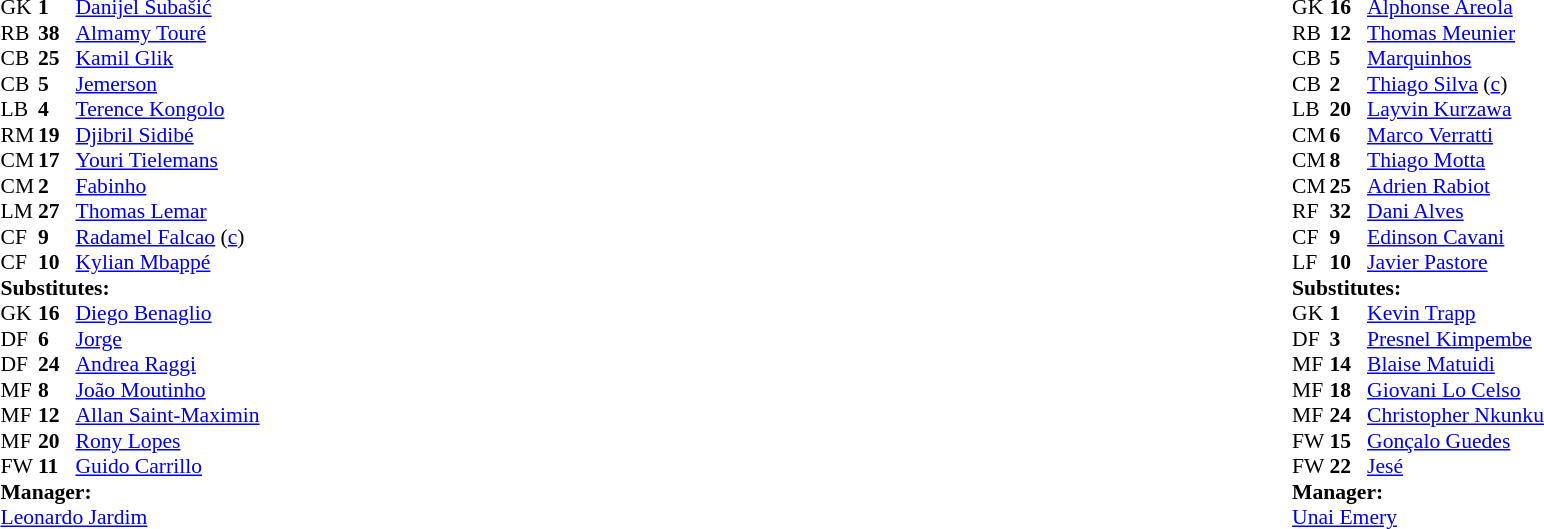<table width="100%">
<tr>
<td valign="top" width="40%"><br><table style="font-size:90%" cellspacing="0" cellpadding="0">
<tr>
<th width=25></th>
<th width=25></th>
</tr>
<tr>
<td>GK</td>
<td><strong>1</strong></td>
<td> <a href='#'>Danijel Subašić</a></td>
</tr>
<tr>
<td>RB</td>
<td><strong>38</strong></td>
<td> <a href='#'>Almamy Touré</a></td>
</tr>
<tr>
<td>CB</td>
<td><strong>25</strong></td>
<td> <a href='#'>Kamil Glik</a></td>
<td></td>
</tr>
<tr>
<td>CB</td>
<td><strong>5</strong></td>
<td> <a href='#'>Jemerson</a></td>
</tr>
<tr>
<td>LB</td>
<td><strong>4</strong></td>
<td> <a href='#'>Terence Kongolo</a></td>
<td></td>
<td></td>
</tr>
<tr>
<td>RM</td>
<td><strong>19</strong></td>
<td> <a href='#'>Djibril Sidibé</a></td>
<td></td>
<td></td>
</tr>
<tr>
<td>CM</td>
<td><strong>17</strong></td>
<td> <a href='#'>Youri Tielemans</a></td>
</tr>
<tr>
<td>CM</td>
<td><strong>2</strong></td>
<td> <a href='#'>Fabinho</a></td>
<td></td>
</tr>
<tr>
<td>LM</td>
<td><strong>27</strong></td>
<td> <a href='#'>Thomas Lemar</a></td>
</tr>
<tr>
<td>CF</td>
<td><strong>9</strong></td>
<td> <a href='#'>Radamel Falcao</a> (<a href='#'>c</a>)</td>
</tr>
<tr>
<td>CF</td>
<td><strong>10</strong></td>
<td> <a href='#'>Kylian Mbappé</a></td>
<td></td>
<td></td>
</tr>
<tr>
<td colspan=3><strong>Substitutes:</strong></td>
</tr>
<tr>
<td>GK</td>
<td><strong>16</strong></td>
<td> <a href='#'>Diego Benaglio</a></td>
</tr>
<tr>
<td>DF</td>
<td><strong>6</strong></td>
<td> <a href='#'>Jorge</a></td>
</tr>
<tr>
<td>DF</td>
<td><strong>24</strong></td>
<td> <a href='#'>Andrea Raggi</a></td>
</tr>
<tr>
<td>MF</td>
<td><strong>8</strong></td>
<td> <a href='#'>João Moutinho</a></td>
</tr>
<tr>
<td>MF</td>
<td><strong>12</strong></td>
<td> <a href='#'>Allan Saint-Maximin</a></td>
<td></td>
<td></td>
</tr>
<tr>
<td>MF</td>
<td><strong>20</strong></td>
<td> <a href='#'>Rony Lopes</a></td>
<td></td>
<td></td>
</tr>
<tr>
<td>FW</td>
<td><strong>11</strong></td>
<td> <a href='#'>Guido Carrillo</a></td>
<td></td>
<td></td>
</tr>
<tr>
<td colspan=3><strong>Manager:</strong></td>
</tr>
<tr>
<td colspan=3> <a href='#'>Leonardo Jardim</a></td>
</tr>
</table>
</td>
<td valign="top"></td>
<td valign="top" width="50%"><br><table style="font-size:90%; margin:auto" cellspacing="0" cellpadding="0">
<tr>
<th width=25></th>
<th width=25></th>
</tr>
<tr>
<td>GK</td>
<td><strong>16</strong></td>
<td> <a href='#'>Alphonse Areola</a></td>
</tr>
<tr>
<td>RB</td>
<td><strong>12</strong></td>
<td> <a href='#'>Thomas Meunier</a></td>
</tr>
<tr>
<td>CB</td>
<td><strong>5</strong></td>
<td> <a href='#'>Marquinhos</a></td>
</tr>
<tr>
<td>CB</td>
<td><strong>2</strong></td>
<td> <a href='#'>Thiago Silva</a> (<a href='#'>c</a>)</td>
</tr>
<tr>
<td>LB</td>
<td><strong>20</strong></td>
<td> <a href='#'>Layvin Kurzawa</a></td>
</tr>
<tr>
<td>CM</td>
<td><strong>6</strong></td>
<td> <a href='#'>Marco Verratti</a></td>
<td></td>
<td></td>
</tr>
<tr>
<td>CM</td>
<td><strong>8</strong></td>
<td> <a href='#'>Thiago Motta</a></td>
<td></td>
<td></td>
</tr>
<tr>
<td>CM</td>
<td><strong>25</strong></td>
<td> <a href='#'>Adrien Rabiot</a></td>
</tr>
<tr>
<td>RF</td>
<td><strong>32</strong></td>
<td> <a href='#'>Dani Alves</a></td>
</tr>
<tr>
<td>CF</td>
<td><strong>9</strong></td>
<td> <a href='#'>Edinson Cavani</a></td>
</tr>
<tr>
<td>LF</td>
<td><strong>10</strong></td>
<td> <a href='#'>Javier Pastore</a></td>
<td></td>
<td></td>
</tr>
<tr>
<td colspan=3><strong>Substitutes:</strong></td>
</tr>
<tr>
<td>GK</td>
<td><strong>1</strong></td>
<td> <a href='#'>Kevin Trapp</a></td>
</tr>
<tr>
<td>DF</td>
<td><strong>3</strong></td>
<td> <a href='#'>Presnel Kimpembe</a></td>
</tr>
<tr>
<td>MF</td>
<td><strong>14</strong></td>
<td> <a href='#'>Blaise Matuidi</a></td>
<td></td>
<td></td>
</tr>
<tr>
<td>MF</td>
<td><strong>18</strong></td>
<td> <a href='#'>Giovani Lo Celso</a></td>
</tr>
<tr>
<td>MF</td>
<td><strong>24</strong></td>
<td> <a href='#'>Christopher Nkunku</a></td>
<td></td>
<td></td>
</tr>
<tr>
<td>FW</td>
<td><strong>15</strong></td>
<td> <a href='#'>Gonçalo Guedes</a></td>
<td></td>
<td></td>
</tr>
<tr>
<td>FW</td>
<td><strong>22</strong></td>
<td> <a href='#'>Jesé</a></td>
</tr>
<tr>
<td colspan=3><strong>Manager:</strong></td>
</tr>
<tr>
<td colspan=3> <a href='#'>Unai Emery</a></td>
</tr>
</table>
</td>
</tr>
</table>
